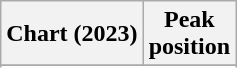<table class="wikitable sortable plainrowheaders" style="text-align:center">
<tr>
<th scope="col">Chart (2023)</th>
<th scope="col">Peak<br>position</th>
</tr>
<tr>
</tr>
<tr>
</tr>
<tr>
</tr>
<tr>
</tr>
<tr>
</tr>
</table>
